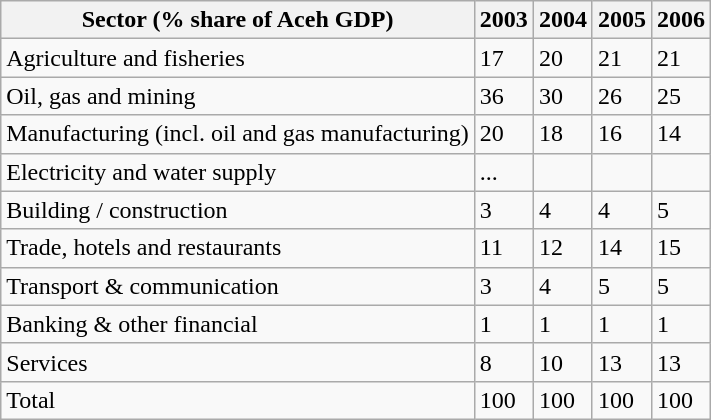<table class="wikitable">
<tr>
<th>Sector (% share of Aceh GDP)</th>
<th>2003</th>
<th>2004</th>
<th>2005</th>
<th>2006</th>
</tr>
<tr>
<td>Agriculture and fisheries</td>
<td>17</td>
<td>20</td>
<td>21</td>
<td>21</td>
</tr>
<tr>
<td>Oil, gas and mining</td>
<td>36</td>
<td>30</td>
<td>26</td>
<td>25</td>
</tr>
<tr>
<td>Manufacturing (incl. oil and gas manufacturing)</td>
<td>20</td>
<td>18</td>
<td>16</td>
<td>14</td>
</tr>
<tr>
<td>Electricity and water supply</td>
<td>...</td>
<td></td>
<td></td>
<td></td>
</tr>
<tr>
<td>Building / construction</td>
<td>3</td>
<td>4</td>
<td>4</td>
<td>5</td>
</tr>
<tr>
<td>Trade, hotels and restaurants</td>
<td>11</td>
<td>12</td>
<td>14</td>
<td>15</td>
</tr>
<tr>
<td>Transport & communication</td>
<td>3</td>
<td>4</td>
<td>5</td>
<td>5</td>
</tr>
<tr>
<td>Banking & other financial</td>
<td>1</td>
<td>1</td>
<td>1</td>
<td>1</td>
</tr>
<tr>
<td>Services</td>
<td>8</td>
<td>10</td>
<td>13</td>
<td>13</td>
</tr>
<tr>
<td>Total</td>
<td>100</td>
<td>100</td>
<td>100</td>
<td>100</td>
</tr>
</table>
